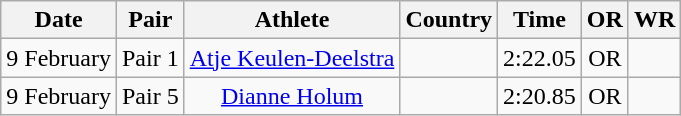<table class="wikitable" style="text-align:center">
<tr>
<th>Date</th>
<th>Pair</th>
<th>Athlete</th>
<th>Country</th>
<th>Time</th>
<th>OR</th>
<th>WR</th>
</tr>
<tr>
<td>9 February</td>
<td>Pair 1</td>
<td><a href='#'>Atje Keulen-Deelstra</a></td>
<td></td>
<td>2:22.05</td>
<td>OR</td>
<td></td>
</tr>
<tr>
<td>9 February</td>
<td>Pair 5</td>
<td><a href='#'>Dianne Holum</a></td>
<td></td>
<td>2:20.85</td>
<td>OR</td>
<td></td>
</tr>
</table>
